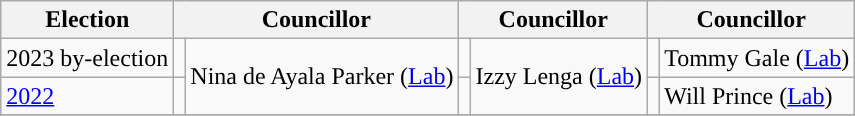<table class="wikitable">
<tr>
<th>Election</th>
<th colspan="2">Councillor</th>
<th colspan="2">Councillor</th>
<th colspan="2">Councillor</th>
</tr>
<tr>
<td>2023 by-election</td>
<td style="background-color: "></td>
<td rowspan="2">Nina de Ayala Parker (<a href='#'>Lab</a>)</td>
<td style="background-color: "></td>
<td rowspan="2">Izzy Lenga (<a href='#'>Lab</a>)</td>
<td style="background-color: "></td>
<td>Tommy Gale (<a href='#'>Lab</a>)</td>
</tr>
<tr>
<td><a href='#'>2022</a></td>
<td style="background-color: "></td>
<td style="background-color: "></td>
<td style="background-color: "></td>
<td>Will Prince (<a href='#'>Lab</a>)</td>
</tr>
<tr>
</tr>
</table>
